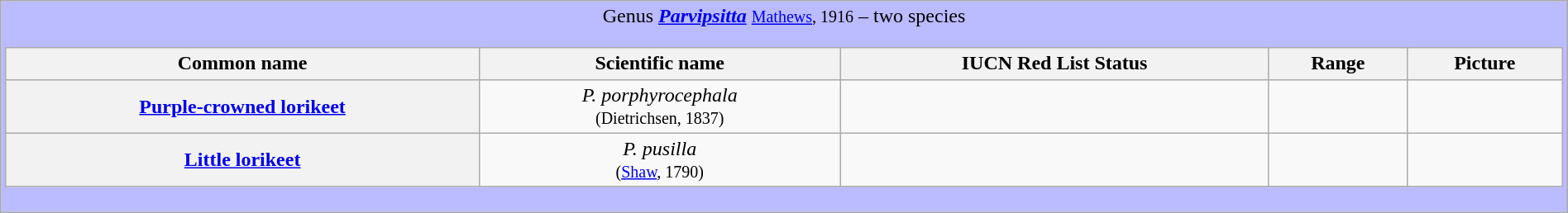<table class="wikitable" style="width:100%;text-align:center">
<tr>
<td colspan="100%" align="center" bgcolor="#BBBBFF">Genus <strong><em><a href='#'>Parvipsitta</a></em></strong> <small><a href='#'>Mathews</a>, 1916</small> – two species<br><table class="wikitable sortable" style="width:100%;text-align:center">
<tr>
<th scope="col">Common name</th>
<th scope="col">Scientific name</th>
<th scope="col">IUCN Red List Status</th>
<th scope="col" class="unsortable">Range</th>
<th scope="col" class="unsortable">Picture</th>
</tr>
<tr>
<th scope="row"><a href='#'>Purple-crowned lorikeet</a></th>
<td><em>P. porphyrocephala</em> <br><small>(Dietrichsen, 1837)</small></td>
<td></td>
<td></td>
<td></td>
</tr>
<tr>
<th scope="row"><a href='#'>Little lorikeet</a></th>
<td><em>P. pusilla</em> <br><small>(<a href='#'>Shaw</a>, 1790)</small></td>
<td></td>
<td></td>
<td></td>
</tr>
</table>
</td>
</tr>
</table>
